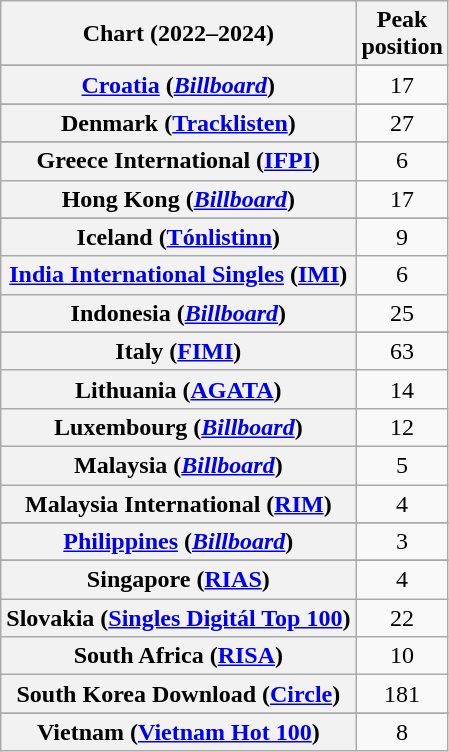<table class="wikitable sortable plainrowheaders" style="text-align:center">
<tr>
<th scope="col">Chart (2022–2024)</th>
<th scope="col">Peak<br>position</th>
</tr>
<tr>
</tr>
<tr>
</tr>
<tr>
</tr>
<tr>
</tr>
<tr>
</tr>
<tr>
</tr>
<tr>
</tr>
<tr>
</tr>
<tr>
<th scope="row"><a href='#'>Croatia</a> (<em><a href='#'>Billboard</a></em>)</th>
<td>17</td>
</tr>
<tr>
</tr>
<tr>
</tr>
<tr>
<th scope="row">Denmark (<a href='#'>Tracklisten</a>)</th>
<td>27</td>
</tr>
<tr>
</tr>
<tr>
</tr>
<tr>
</tr>
<tr>
<th scope="row">Greece International (<a href='#'>IFPI</a>)</th>
<td>6</td>
</tr>
<tr>
<th scope="row">Hong Kong (<em><a href='#'>Billboard</a></em>)</th>
<td>17</td>
</tr>
<tr>
</tr>
<tr>
<th scope="row">Iceland (<a href='#'>Tónlistinn</a>)</th>
<td>9</td>
</tr>
<tr>
<th scope="row"><a href='#'>India International Singles</a> (<a href='#'>IMI</a>)</th>
<td>6</td>
</tr>
<tr>
<th scope="row">Indonesia (<em><a href='#'>Billboard</a></em>)</th>
<td>25</td>
</tr>
<tr>
</tr>
<tr>
<th scope="row">Italy (<a href='#'>FIMI</a>)</th>
<td>63</td>
</tr>
<tr>
<th scope="row">Lithuania (<a href='#'>AGATA</a>)</th>
<td>14</td>
</tr>
<tr>
<th scope="row">Luxembourg (<em><a href='#'>Billboard</a></em>)</th>
<td>12</td>
</tr>
<tr>
<th scope="row">Malaysia (<em><a href='#'>Billboard</a></em>)</th>
<td>5</td>
</tr>
<tr>
<th scope="row">Malaysia International (<a href='#'>RIM</a>)</th>
<td>4</td>
</tr>
<tr>
</tr>
<tr>
</tr>
<tr>
</tr>
<tr>
<th scope="row"><a href='#'>Philippines</a> (<em><a href='#'>Billboard</a></em>)</th>
<td>3</td>
</tr>
<tr>
</tr>
<tr>
<th scope="row">Singapore (<a href='#'>RIAS</a>)</th>
<td>4</td>
</tr>
<tr>
<th scope="row">Slovakia (<a href='#'>Singles Digitál Top 100</a>)</th>
<td>22</td>
</tr>
<tr>
<th scope="row">South Africa (<a href='#'>RISA</a>)</th>
<td>10</td>
</tr>
<tr>
<th scope="row">South Korea Download (<a href='#'>Circle</a>)</th>
<td>181</td>
</tr>
<tr>
</tr>
<tr>
</tr>
<tr>
</tr>
<tr>
</tr>
<tr>
</tr>
<tr>
</tr>
<tr>
</tr>
<tr>
</tr>
<tr>
</tr>
<tr>
<th scope="row">Vietnam (<a href='#'>Vietnam Hot 100</a>)</th>
<td>8</td>
</tr>
</table>
